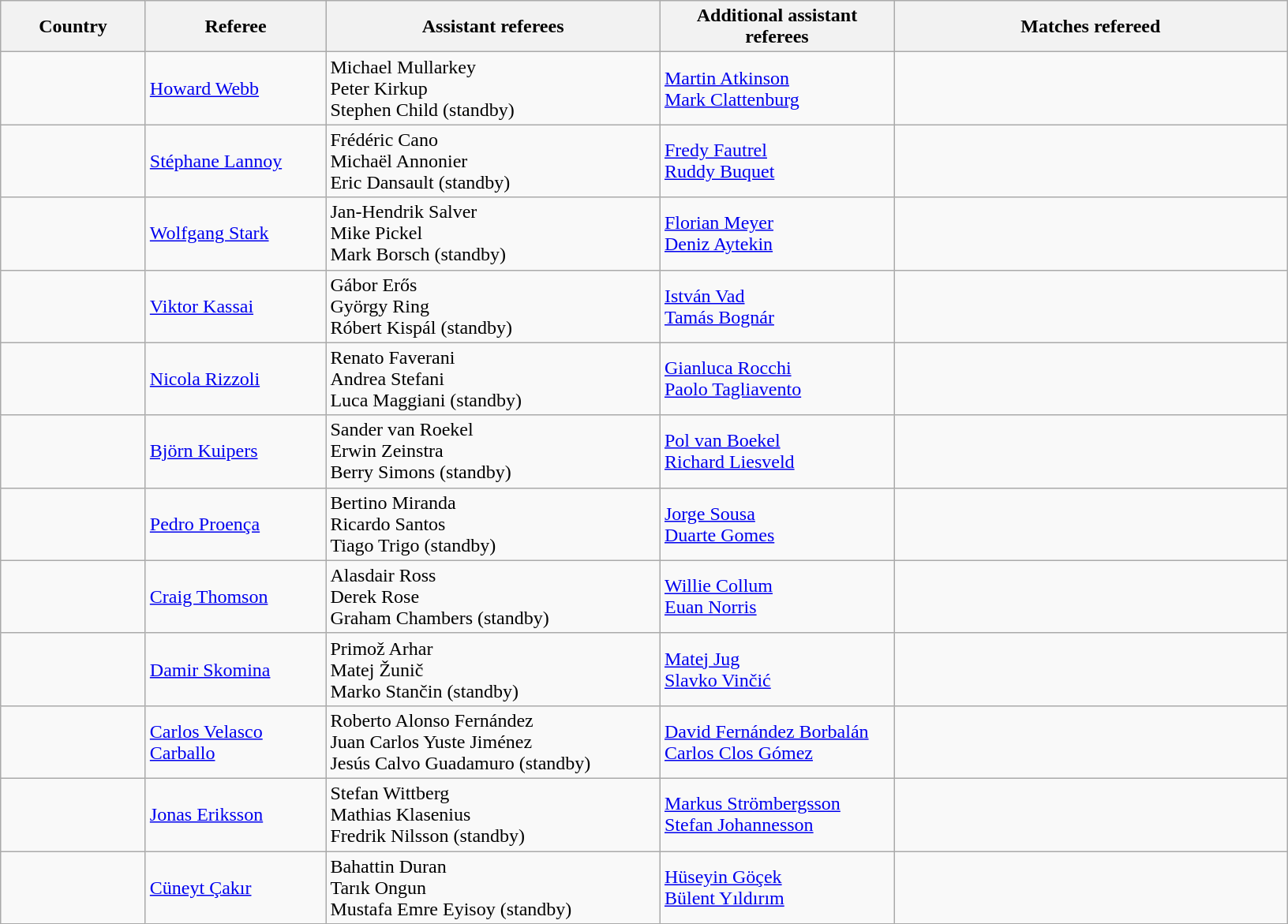<table class="wikitable">
<tr>
<th width=115>Country</th>
<th width=145>Referee</th>
<th width=275>Assistant referees</th>
<th width=190>Additional assistant referees</th>
<th width=325>Matches refereed</th>
</tr>
<tr>
<td></td>
<td><a href='#'>Howard Webb</a></td>
<td>Michael Mullarkey<br>Peter Kirkup<br>Stephen Child (standby)</td>
<td><a href='#'>Martin Atkinson</a><br><a href='#'>Mark Clattenburg</a></td>
<td></td>
</tr>
<tr>
<td></td>
<td><a href='#'>Stéphane Lannoy</a></td>
<td>Frédéric Cano<br>Michaël Annonier<br>Eric Dansault (standby)</td>
<td><a href='#'>Fredy Fautrel</a><br><a href='#'>Ruddy Buquet</a></td>
<td></td>
</tr>
<tr>
<td></td>
<td><a href='#'>Wolfgang Stark</a></td>
<td>Jan-Hendrik Salver<br>Mike Pickel<br>Mark Borsch (standby)</td>
<td><a href='#'>Florian Meyer</a><br><a href='#'>Deniz Aytekin</a></td>
<td></td>
</tr>
<tr>
<td></td>
<td><a href='#'>Viktor Kassai</a></td>
<td>Gábor Erős<br>György Ring<br>Róbert Kispál (standby)</td>
<td><a href='#'>István Vad</a><br><a href='#'>Tamás Bognár</a></td>
<td></td>
</tr>
<tr>
<td></td>
<td><a href='#'>Nicola Rizzoli</a></td>
<td>Renato Faverani<br>Andrea Stefani<br>Luca Maggiani (standby)</td>
<td><a href='#'>Gianluca Rocchi</a><br><a href='#'>Paolo Tagliavento</a></td>
<td></td>
</tr>
<tr>
<td></td>
<td><a href='#'>Björn Kuipers</a></td>
<td>Sander van Roekel<br>Erwin Zeinstra<br>Berry Simons (standby)</td>
<td><a href='#'>Pol van Boekel</a><br><a href='#'>Richard Liesveld</a></td>
<td></td>
</tr>
<tr>
<td></td>
<td><a href='#'>Pedro Proença</a></td>
<td>Bertino Miranda<br>Ricardo Santos<br>Tiago Trigo (standby)</td>
<td><a href='#'>Jorge Sousa</a><br><a href='#'>Duarte Gomes</a></td>
<td></td>
</tr>
<tr>
<td></td>
<td><a href='#'>Craig Thomson</a></td>
<td>Alasdair Ross<br>Derek Rose<br>Graham Chambers (standby)</td>
<td><a href='#'>Willie Collum</a><br><a href='#'>Euan Norris</a></td>
<td></td>
</tr>
<tr>
<td></td>
<td><a href='#'>Damir Skomina</a></td>
<td>Primož Arhar<br>Matej Žunič<br>Marko Stančin (standby)</td>
<td><a href='#'>Matej Jug</a><br><a href='#'>Slavko Vinčić</a></td>
<td></td>
</tr>
<tr>
<td></td>
<td><a href='#'>Carlos Velasco Carballo</a></td>
<td>Roberto Alonso Fernández<br>Juan Carlos Yuste Jiménez<br>Jesús Calvo Guadamuro (standby)</td>
<td><a href='#'>David Fernández Borbalán</a><br><a href='#'>Carlos Clos Gómez</a></td>
<td></td>
</tr>
<tr>
<td></td>
<td><a href='#'>Jonas Eriksson</a></td>
<td>Stefan Wittberg<br>Mathias Klasenius<br>Fredrik Nilsson (standby)</td>
<td><a href='#'>Markus Strömbergsson</a><br><a href='#'>Stefan Johannesson</a></td>
<td></td>
</tr>
<tr>
<td></td>
<td><a href='#'>Cüneyt Çakır</a></td>
<td>Bahattin Duran<br>Tarık Ongun<br>Mustafa Emre Eyisoy (standby)</td>
<td><a href='#'>Hüseyin Göçek</a><br><a href='#'>Bülent Yıldırım</a></td>
<td></td>
</tr>
</table>
